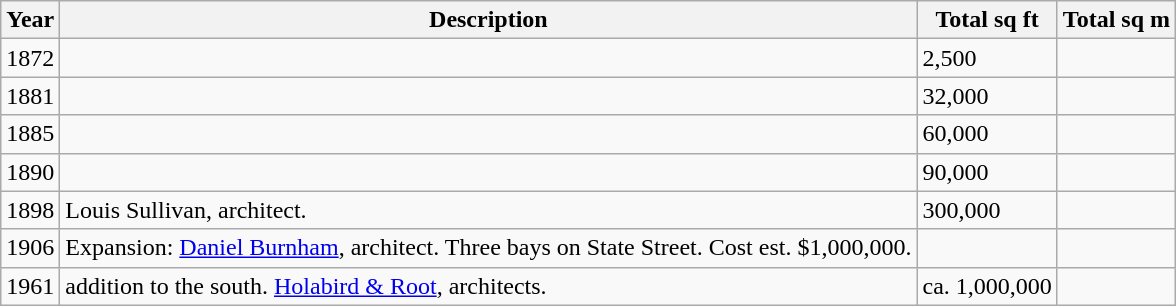<table table class="wikitable sortable">
<tr>
<th>Year</th>
<th>Description</th>
<th>Total sq ft</th>
<th>Total sq m</th>
</tr>
<tr>
<td>1872</td>
<td></td>
<td>2,500</td>
<td></td>
</tr>
<tr>
<td>1881</td>
<td></td>
<td>32,000</td>
<td></td>
</tr>
<tr>
<td>1885</td>
<td></td>
<td>60,000</td>
<td></td>
</tr>
<tr>
<td>1890</td>
<td></td>
<td>90,000</td>
<td></td>
</tr>
<tr>
<td>1898</td>
<td>Louis Sullivan, architect.</td>
<td>300,000</td>
<td></td>
</tr>
<tr>
<td>1906</td>
<td>Expansion: <a href='#'>Daniel Burnham</a>, architect. Three bays on State Street. Cost est. $1,000,000.</td>
<td></td>
<td></td>
</tr>
<tr>
<td>1961</td>
<td> addition to the south. <a href='#'>Holabird & Root</a>, architects.</td>
<td>ca. 1,000,000</td>
<td></td>
</tr>
</table>
